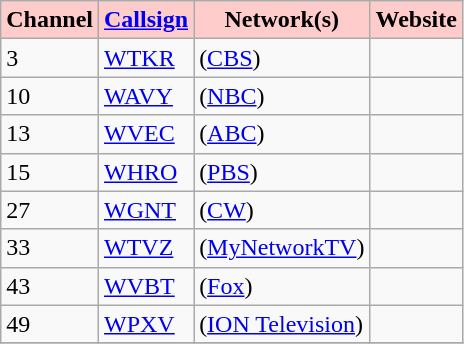<table class="wikitable">
<tr>
<th style="background:#ffcccc;">Channel</th>
<th style="background:#ffcccc;"><a href='#'>Callsign</a></th>
<th style="background:#ffcccc;">Network(s)</th>
<th style="background:#ffcccc;">Website</th>
</tr>
<tr>
<td>3</td>
<td><a href='#'>WTKR</a></td>
<td>(<a href='#'>CBS</a>)</td>
<td></td>
</tr>
<tr>
<td>10</td>
<td><a href='#'>WAVY</a></td>
<td>(<a href='#'>NBC</a>)</td>
<td></td>
</tr>
<tr>
<td>13</td>
<td><a href='#'>WVEC</a></td>
<td>(<a href='#'>ABC</a>)</td>
<td></td>
</tr>
<tr>
<td>15</td>
<td><a href='#'>WHRO</a></td>
<td>(<a href='#'>PBS</a>)</td>
<td></td>
</tr>
<tr>
<td>27</td>
<td><a href='#'>WGNT</a></td>
<td>(<a href='#'>CW</a>)</td>
<td> </td>
</tr>
<tr>
<td>33</td>
<td><a href='#'>WTVZ</a></td>
<td>(<a href='#'>MyNetworkTV</a>)</td>
<td></td>
</tr>
<tr>
<td>43</td>
<td><a href='#'>WVBT</a></td>
<td>(<a href='#'>Fox</a>)</td>
<td></td>
</tr>
<tr>
<td>49</td>
<td><a href='#'>WPXV</a></td>
<td>(<a href='#'>ION Television</a>)</td>
<td></td>
</tr>
<tr>
</tr>
</table>
